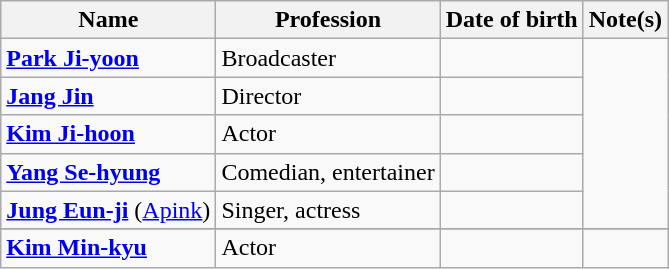<table class=wikitable>
<tr>
<th>Name</th>
<th>Profession</th>
<th>Date of birth</th>
<th>Note(s)</th>
</tr>
<tr>
<td><strong><a href='#'>Park Ji-yoon</a></strong></td>
<td>Broadcaster</td>
<td></td>
<td rowspan=5></td>
</tr>
<tr>
<td><strong><a href='#'>Jang Jin</a></strong></td>
<td>Director</td>
<td></td>
</tr>
<tr>
<td><strong><a href='#'>Kim Ji-hoon</a></strong></td>
<td>Actor</td>
<td></td>
</tr>
<tr>
<td><strong><a href='#'>Yang Se-hyung</a></strong></td>
<td>Comedian, entertainer</td>
<td></td>
</tr>
<tr>
<td><strong><a href='#'>Jung Eun-ji</a></strong> (<a href='#'>Apink</a>)</td>
<td>Singer, actress</td>
<td></td>
</tr>
<tr>
</tr>
<tr>
<td><strong><a href='#'>Kim Min-kyu</a></strong></td>
<td>Actor</td>
<td></td>
<td></td>
</tr>
</table>
